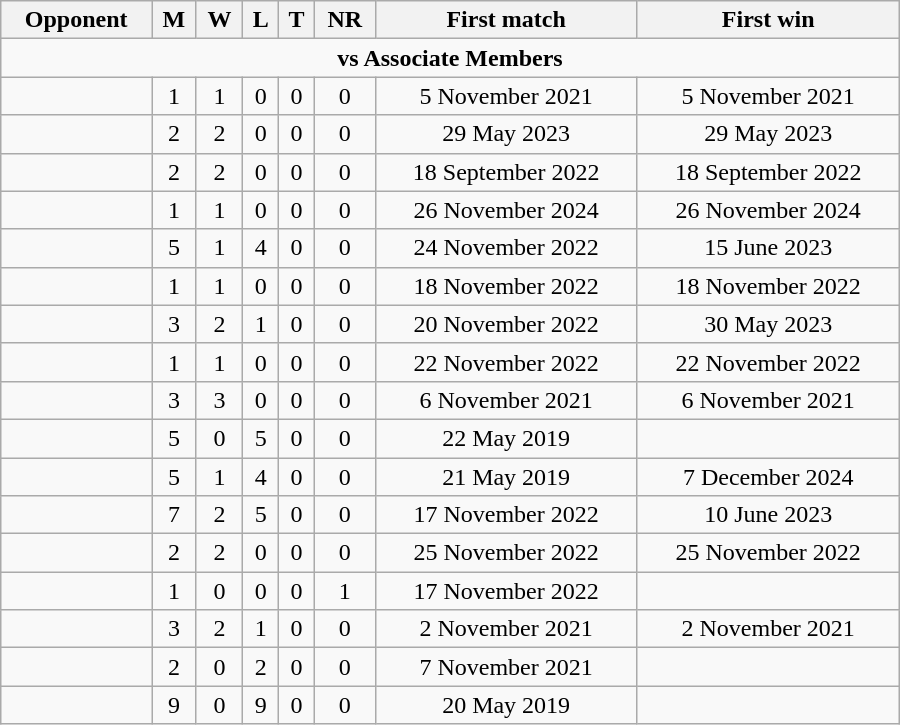<table class="wikitable" style="text-align: center; width: 600px;">
<tr>
<th>Opponent</th>
<th>M</th>
<th>W</th>
<th>L</th>
<th>T</th>
<th>NR</th>
<th>First match</th>
<th>First win</th>
</tr>
<tr>
<td colspan="8" style="text-align:center;"><strong>vs Associate Members</strong></td>
</tr>
<tr>
<td align=left></td>
<td>1</td>
<td>1</td>
<td>0</td>
<td>0</td>
<td>0</td>
<td>5 November 2021</td>
<td>5 November 2021</td>
</tr>
<tr>
<td align=left></td>
<td>2</td>
<td>2</td>
<td>0</td>
<td>0</td>
<td>0</td>
<td>29 May 2023</td>
<td>29 May 2023</td>
</tr>
<tr>
<td align=left></td>
<td>2</td>
<td>2</td>
<td>0</td>
<td>0</td>
<td>0</td>
<td>18 September 2022</td>
<td>18 September 2022</td>
</tr>
<tr>
<td align=left></td>
<td>1</td>
<td>1</td>
<td>0</td>
<td>0</td>
<td>0</td>
<td>26 November 2024</td>
<td>26 November 2024</td>
</tr>
<tr>
<td align=left></td>
<td>5</td>
<td>1</td>
<td>4</td>
<td>0</td>
<td>0</td>
<td>24 November 2022</td>
<td>15 June 2023</td>
</tr>
<tr>
<td align=left></td>
<td>1</td>
<td>1</td>
<td>0</td>
<td>0</td>
<td>0</td>
<td>18 November 2022</td>
<td>18 November 2022</td>
</tr>
<tr>
<td align=left></td>
<td>3</td>
<td>2</td>
<td>1</td>
<td>0</td>
<td>0</td>
<td>20 November 2022</td>
<td>30 May 2023</td>
</tr>
<tr>
<td align=left></td>
<td>1</td>
<td>1</td>
<td>0</td>
<td>0</td>
<td>0</td>
<td>22 November 2022</td>
<td>22 November 2022</td>
</tr>
<tr>
<td align=left></td>
<td>3</td>
<td>3</td>
<td>0</td>
<td>0</td>
<td>0</td>
<td>6 November 2021</td>
<td>6 November 2021</td>
</tr>
<tr>
<td align=left></td>
<td>5</td>
<td>0</td>
<td>5</td>
<td>0</td>
<td>0</td>
<td>22 May 2019</td>
<td></td>
</tr>
<tr>
<td align=left></td>
<td>5</td>
<td>1</td>
<td>4</td>
<td>0</td>
<td>0</td>
<td>21 May 2019</td>
<td>7 December 2024</td>
</tr>
<tr>
<td align=left></td>
<td>7</td>
<td>2</td>
<td>5</td>
<td>0</td>
<td>0</td>
<td>17 November 2022</td>
<td>10 June 2023</td>
</tr>
<tr>
<td align=left></td>
<td>2</td>
<td>2</td>
<td>0</td>
<td>0</td>
<td>0</td>
<td>25 November 2022</td>
<td>25 November 2022</td>
</tr>
<tr>
<td align=left></td>
<td>1</td>
<td>0</td>
<td>0</td>
<td>0</td>
<td>1</td>
<td>17 November 2022</td>
<td></td>
</tr>
<tr>
<td align=left></td>
<td>3</td>
<td>2</td>
<td>1</td>
<td>0</td>
<td>0</td>
<td>2 November 2021</td>
<td>2 November 2021</td>
</tr>
<tr>
<td align=left></td>
<td>2</td>
<td>0</td>
<td>2</td>
<td>0</td>
<td>0</td>
<td>7 November 2021</td>
<td></td>
</tr>
<tr>
<td align=left></td>
<td>9</td>
<td>0</td>
<td>9</td>
<td>0</td>
<td>0</td>
<td>20 May 2019</td>
<td></td>
</tr>
</table>
